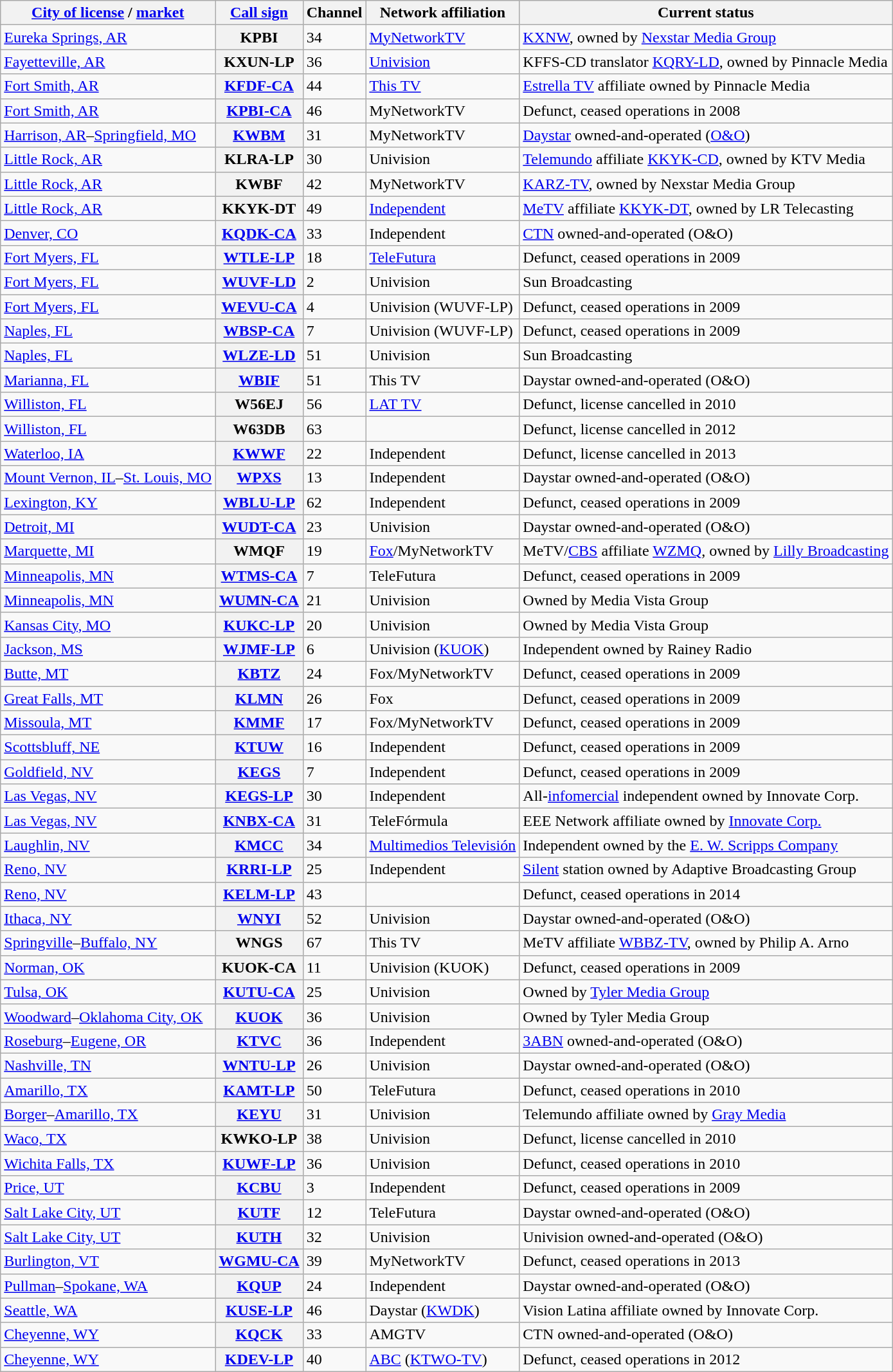<table class="wikitable sortable">
<tr>
<th scope="col"><a href='#'>City of license</a> / <a href='#'>market</a></th>
<th scope="col"><a href='#'>Call sign</a></th>
<th scope="col">Channel</th>
<th scope="col">Network affiliation</th>
<th scope="col">Current status</th>
</tr>
<tr>
<td><a href='#'>Eureka Springs, AR</a></td>
<th scope="row">KPBI</th>
<td>34</td>
<td><a href='#'>MyNetworkTV</a></td>
<td><a href='#'>KXNW</a>, owned by <a href='#'>Nexstar Media Group</a></td>
</tr>
<tr>
<td><a href='#'>Fayetteville, AR</a></td>
<th scope="row">KXUN-LP</th>
<td>36</td>
<td><a href='#'>Univision</a></td>
<td>KFFS-CD translator <a href='#'>KQRY-LD</a>, owned by Pinnacle Media</td>
</tr>
<tr>
<td><a href='#'>Fort Smith, AR</a></td>
<th scope="row"><a href='#'>KFDF-CA</a></th>
<td>44</td>
<td><a href='#'>This TV</a></td>
<td><a href='#'>Estrella TV</a> affiliate owned by Pinnacle Media</td>
</tr>
<tr>
<td><a href='#'>Fort Smith, AR</a></td>
<th scope="row"><a href='#'>KPBI-CA</a></th>
<td>46</td>
<td>MyNetworkTV</td>
<td>Defunct, ceased operations in 2008</td>
</tr>
<tr>
<td><a href='#'>Harrison, AR</a>–<a href='#'>Springfield, MO</a></td>
<th scope="row"><a href='#'>KWBM</a></th>
<td>31</td>
<td>MyNetworkTV</td>
<td><a href='#'>Daystar</a> owned-and-operated (<a href='#'>O&O</a>)</td>
</tr>
<tr>
<td><a href='#'>Little Rock, AR</a></td>
<th scope="row">KLRA-LP</th>
<td>30</td>
<td>Univision</td>
<td><a href='#'>Telemundo</a> affiliate <a href='#'>KKYK-CD</a>, owned by KTV Media</td>
</tr>
<tr>
<td><a href='#'>Little Rock, AR</a></td>
<th scope="row">KWBF</th>
<td>42</td>
<td>MyNetworkTV</td>
<td><a href='#'>KARZ-TV</a>, owned by Nexstar Media Group</td>
</tr>
<tr>
<td><a href='#'>Little Rock, AR</a></td>
<th scope="row">KKYK-DT</th>
<td>49</td>
<td><a href='#'>Independent</a></td>
<td><a href='#'>MeTV</a> affiliate <a href='#'>KKYK-DT</a>, owned by LR Telecasting</td>
</tr>
<tr>
<td><a href='#'>Denver, CO</a></td>
<th scope="row"><a href='#'>KQDK-CA</a></th>
<td>33</td>
<td>Independent</td>
<td><a href='#'>CTN</a> owned-and-operated (O&O)</td>
</tr>
<tr>
<td><a href='#'>Fort Myers, FL</a></td>
<th scope="row"><a href='#'>WTLE-LP</a></th>
<td>18</td>
<td><a href='#'>TeleFutura</a></td>
<td>Defunct, ceased operations in 2009</td>
</tr>
<tr>
<td><a href='#'>Fort Myers, FL</a></td>
<th scope="row"><a href='#'>WUVF-LD</a></th>
<td>2</td>
<td>Univision</td>
<td>Sun Broadcasting</td>
</tr>
<tr>
<td><a href='#'>Fort Myers, FL</a></td>
<th scope="row"><a href='#'>WEVU-CA</a></th>
<td>4</td>
<td>Univision (WUVF-LP)</td>
<td>Defunct, ceased operations in 2009</td>
</tr>
<tr>
<td><a href='#'>Naples, FL</a></td>
<th scope="row"><a href='#'>WBSP-CA</a></th>
<td>7</td>
<td>Univision (WUVF-LP)</td>
<td>Defunct, ceased operations in 2009</td>
</tr>
<tr>
<td><a href='#'>Naples, FL</a></td>
<th scope="row"><a href='#'>WLZE-LD</a></th>
<td>51</td>
<td>Univision</td>
<td>Sun Broadcasting</td>
</tr>
<tr>
<td><a href='#'>Marianna, FL</a></td>
<th scope="row"><a href='#'>WBIF</a></th>
<td>51</td>
<td>This TV</td>
<td>Daystar owned-and-operated (O&O)</td>
</tr>
<tr>
<td><a href='#'>Williston, FL</a></td>
<th scope="row">W56EJ</th>
<td>56</td>
<td><a href='#'>LAT TV</a></td>
<td>Defunct, license cancelled in 2010</td>
</tr>
<tr>
<td><a href='#'>Williston, FL</a></td>
<th scope="row">W63DB</th>
<td>63</td>
<td></td>
<td>Defunct, license cancelled in 2012</td>
</tr>
<tr>
<td><a href='#'>Waterloo, IA</a></td>
<th scope="row"><a href='#'>KWWF</a></th>
<td>22</td>
<td>Independent</td>
<td>Defunct, license cancelled in 2013</td>
</tr>
<tr>
<td><a href='#'>Mount Vernon, IL</a>–<a href='#'>St. Louis, MO</a></td>
<th scope="row"><a href='#'>WPXS</a></th>
<td>13</td>
<td>Independent</td>
<td>Daystar owned-and-operated (O&O)</td>
</tr>
<tr>
<td><a href='#'>Lexington, KY</a></td>
<th scope="row"><a href='#'>WBLU-LP</a></th>
<td>62</td>
<td>Independent</td>
<td>Defunct, ceased operations in 2009</td>
</tr>
<tr>
<td><a href='#'>Detroit, MI</a></td>
<th scope="row"><a href='#'>WUDT-CA</a></th>
<td>23</td>
<td>Univision</td>
<td>Daystar owned-and-operated (O&O)</td>
</tr>
<tr>
<td><a href='#'>Marquette, MI</a></td>
<th scope="row">WMQF</th>
<td>19</td>
<td><a href='#'>Fox</a>/MyNetworkTV</td>
<td>MeTV/<a href='#'>CBS</a> affiliate <a href='#'>WZMQ</a>, owned by <a href='#'>Lilly Broadcasting</a></td>
</tr>
<tr>
<td><a href='#'>Minneapolis, MN</a></td>
<th scope="row"><a href='#'>WTMS-CA</a></th>
<td>7</td>
<td>TeleFutura</td>
<td>Defunct, ceased operations in 2009</td>
</tr>
<tr>
<td><a href='#'>Minneapolis, MN</a></td>
<th scope="row"><a href='#'>WUMN-CA</a></th>
<td>21</td>
<td>Univision</td>
<td>Owned by Media Vista Group</td>
</tr>
<tr>
<td><a href='#'>Kansas City, MO</a></td>
<th scope="row"><a href='#'>KUKC-LP</a></th>
<td>20</td>
<td>Univision</td>
<td>Owned by Media Vista Group</td>
</tr>
<tr>
<td><a href='#'>Jackson, MS</a></td>
<th scope="row"><a href='#'>WJMF-LP</a></th>
<td>6</td>
<td>Univision (<a href='#'>KUOK</a>)</td>
<td>Independent owned by Rainey Radio</td>
</tr>
<tr>
<td><a href='#'>Butte, MT</a></td>
<th scope="row"><a href='#'>KBTZ</a></th>
<td>24</td>
<td>Fox/MyNetworkTV</td>
<td>Defunct, ceased operations in 2009</td>
</tr>
<tr>
<td><a href='#'>Great Falls, MT</a></td>
<th scope="row"><a href='#'>KLMN</a></th>
<td>26</td>
<td>Fox</td>
<td>Defunct, ceased operations in 2009</td>
</tr>
<tr>
<td><a href='#'>Missoula, MT</a></td>
<th scope="row"><a href='#'>KMMF</a></th>
<td>17</td>
<td>Fox/MyNetworkTV</td>
<td>Defunct, ceased operations in 2009</td>
</tr>
<tr>
<td><a href='#'>Scottsbluff, NE</a></td>
<th scope="row"><a href='#'>KTUW</a></th>
<td>16</td>
<td>Independent</td>
<td>Defunct, ceased operations in 2009</td>
</tr>
<tr>
<td><a href='#'>Goldfield, NV</a></td>
<th scope="row"><a href='#'>KEGS</a></th>
<td>7</td>
<td>Independent</td>
<td>Defunct, ceased operations in 2009</td>
</tr>
<tr>
<td><a href='#'>Las Vegas, NV</a></td>
<th scope="row"><a href='#'>KEGS-LP</a></th>
<td>30</td>
<td>Independent</td>
<td>All-<a href='#'>infomercial</a> independent owned by Innovate Corp.</td>
</tr>
<tr>
<td><a href='#'>Las Vegas, NV</a></td>
<th scope="row"><a href='#'>KNBX-CA</a></th>
<td>31</td>
<td>TeleFórmula</td>
<td>EEE Network affiliate owned by <a href='#'>Innovate Corp.</a></td>
</tr>
<tr>
<td><a href='#'>Laughlin, NV</a></td>
<th scope="row"><a href='#'>KMCC</a></th>
<td>34</td>
<td><a href='#'>Multimedios Televisión</a></td>
<td>Independent owned by the <a href='#'>E. W. Scripps Company</a></td>
</tr>
<tr>
<td><a href='#'>Reno, NV</a></td>
<th scope="row"><a href='#'>KRRI-LP</a></th>
<td>25</td>
<td>Independent</td>
<td><a href='#'>Silent</a> station owned by Adaptive Broadcasting Group</td>
</tr>
<tr>
<td><a href='#'>Reno, NV</a></td>
<th scope="row"><a href='#'>KELM-LP</a></th>
<td>43</td>
<td></td>
<td>Defunct, ceased operations in 2014</td>
</tr>
<tr>
<td><a href='#'>Ithaca, NY</a></td>
<th scope="row"><a href='#'>WNYI</a></th>
<td>52</td>
<td>Univision</td>
<td>Daystar owned-and-operated (O&O)</td>
</tr>
<tr>
<td><a href='#'>Springville</a>–<a href='#'>Buffalo, NY</a></td>
<th scope="row">WNGS</th>
<td>67</td>
<td>This TV</td>
<td>MeTV affiliate <a href='#'>WBBZ-TV</a>, owned by Philip A. Arno</td>
</tr>
<tr>
<td><a href='#'>Norman, OK</a></td>
<th scope="row">KUOK-CA</th>
<td>11</td>
<td>Univision (KUOK)</td>
<td>Defunct, ceased operations in 2009</td>
</tr>
<tr>
<td><a href='#'>Tulsa, OK</a></td>
<th scope="row"><a href='#'>KUTU-CA</a></th>
<td>25</td>
<td>Univision</td>
<td>Owned by <a href='#'>Tyler Media Group</a></td>
</tr>
<tr>
<td><a href='#'>Woodward</a>–<a href='#'>Oklahoma City, OK</a></td>
<th scope="row"><a href='#'>KUOK</a></th>
<td>36</td>
<td>Univision</td>
<td>Owned by Tyler Media Group</td>
</tr>
<tr>
<td><a href='#'>Roseburg</a>–<a href='#'>Eugene, OR</a></td>
<th scope="row"><a href='#'>KTVC</a></th>
<td>36</td>
<td>Independent</td>
<td><a href='#'>3ABN</a> owned-and-operated (O&O)</td>
</tr>
<tr>
<td><a href='#'>Nashville, TN</a></td>
<th scope="row"><a href='#'>WNTU-LP</a></th>
<td>26</td>
<td>Univision</td>
<td>Daystar owned-and-operated (O&O)</td>
</tr>
<tr>
<td><a href='#'>Amarillo, TX</a></td>
<th scope="row"><a href='#'>KAMT-LP</a></th>
<td>50</td>
<td>TeleFutura</td>
<td>Defunct, ceased operations in 2010</td>
</tr>
<tr>
<td><a href='#'>Borger</a>–<a href='#'>Amarillo, TX</a></td>
<th scope="row"><a href='#'>KEYU</a></th>
<td>31</td>
<td>Univision</td>
<td>Telemundo affiliate owned by <a href='#'>Gray Media</a></td>
</tr>
<tr>
<td><a href='#'>Waco, TX</a></td>
<th scope="row">KWKO-LP</th>
<td>38</td>
<td>Univision</td>
<td>Defunct, license cancelled in 2010</td>
</tr>
<tr>
<td><a href='#'>Wichita Falls, TX</a></td>
<th scope="row"><a href='#'>KUWF-LP</a></th>
<td>36</td>
<td>Univision</td>
<td>Defunct, ceased operations in 2010</td>
</tr>
<tr>
<td><a href='#'>Price, UT</a></td>
<th scope="row"><a href='#'>KCBU</a></th>
<td>3</td>
<td>Independent</td>
<td>Defunct, ceased operations in 2009</td>
</tr>
<tr>
<td><a href='#'>Salt Lake City, UT</a></td>
<th scope="row"><a href='#'>KUTF</a></th>
<td>12</td>
<td>TeleFutura</td>
<td>Daystar owned-and-operated (O&O)</td>
</tr>
<tr>
<td><a href='#'>Salt Lake City, UT</a></td>
<th scope="row"><a href='#'>KUTH</a></th>
<td>32</td>
<td>Univision</td>
<td>Univision owned-and-operated (O&O)</td>
</tr>
<tr>
<td><a href='#'>Burlington, VT</a></td>
<th scope="row"><a href='#'>WGMU-CA</a></th>
<td>39</td>
<td>MyNetworkTV</td>
<td>Defunct, ceased operations in 2013</td>
</tr>
<tr>
<td><a href='#'>Pullman</a>–<a href='#'>Spokane, WA</a></td>
<th scope="row"><a href='#'>KQUP</a></th>
<td>24</td>
<td>Independent</td>
<td>Daystar owned-and-operated (O&O)</td>
</tr>
<tr>
<td><a href='#'>Seattle, WA</a></td>
<th scope="row"><a href='#'>KUSE-LP</a></th>
<td>46</td>
<td>Daystar (<a href='#'>KWDK</a>)</td>
<td>Vision Latina affiliate owned by Innovate Corp.</td>
</tr>
<tr>
<td><a href='#'>Cheyenne, WY</a></td>
<th scope="row"><a href='#'>KQCK</a></th>
<td>33</td>
<td>AMGTV</td>
<td>CTN owned-and-operated (O&O)</td>
</tr>
<tr>
<td><a href='#'>Cheyenne, WY</a></td>
<th scope="row"><a href='#'>KDEV-LP</a></th>
<td>40</td>
<td><a href='#'>ABC</a> (<a href='#'>KTWO-TV</a>)</td>
<td>Defunct, ceased operations in 2012</td>
</tr>
</table>
